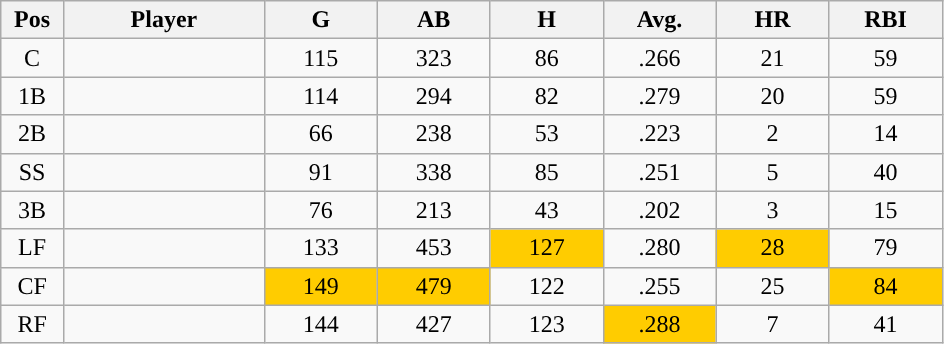<table class="wikitable sortable">
<tr>
<th bgcolor="#DDDDFF" width="5%">Pos</th>
<th bgcolor="#DDDDFF" width="16%">Player</th>
<th bgcolor="#DDDDFF" width="9%">G</th>
<th bgcolor="#DDDDFF" width="9%">AB</th>
<th bgcolor="#DDDDFF" width="9%">H</th>
<th bgcolor="#DDDDFF" width="9%">Avg.</th>
<th bgcolor="#DDDDFF" width="9%">HR</th>
<th bgcolor="#DDDDFF" width="9%">RBI</th>
</tr>
<tr align="center">
<td>C</td>
<td></td>
<td>115</td>
<td>323</td>
<td>86</td>
<td>.266</td>
<td>21</td>
<td>59</td>
</tr>
<tr align="center">
<td>1B</td>
<td></td>
<td>114</td>
<td>294</td>
<td>82</td>
<td>.279</td>
<td>20</td>
<td>59</td>
</tr>
<tr align="center">
<td>2B</td>
<td></td>
<td>66</td>
<td>238</td>
<td>53</td>
<td>.223</td>
<td>2</td>
<td>14</td>
</tr>
<tr align="center">
<td>SS</td>
<td></td>
<td>91</td>
<td>338</td>
<td>85</td>
<td>.251</td>
<td>5</td>
<td>40</td>
</tr>
<tr align="center">
<td>3B</td>
<td></td>
<td>76</td>
<td>213</td>
<td>43</td>
<td>.202</td>
<td>3</td>
<td>15</td>
</tr>
<tr align="center">
<td>LF</td>
<td></td>
<td>133</td>
<td>453</td>
<td style="background:#fc0;">127</td>
<td>.280</td>
<td style="background:#fc0;">28</td>
<td>79</td>
</tr>
<tr align="center">
<td>CF</td>
<td></td>
<td style="background:#fc0;">149</td>
<td style="background:#fc0;">479</td>
<td>122</td>
<td>.255</td>
<td>25</td>
<td style="background:#fc0;">84</td>
</tr>
<tr align="center">
<td>RF</td>
<td></td>
<td>144</td>
<td>427</td>
<td>123</td>
<td style="background:#fc0;">.288</td>
<td>7</td>
<td>41</td>
</tr>
</table>
